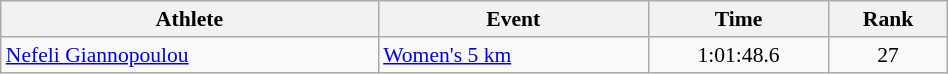<table class="wikitable" style="text-align:center; font-size:90%; width:50%;">
<tr>
<th>Athlete</th>
<th>Event</th>
<th>Time</th>
<th>Rank</th>
</tr>
<tr>
<td align=left><a href='#'>Nefeli Giannopoulou</a></td>
<td align=left><a href='#'>Women's 5 km</a></td>
<td>1:01:48.6</td>
<td>27</td>
</tr>
</table>
